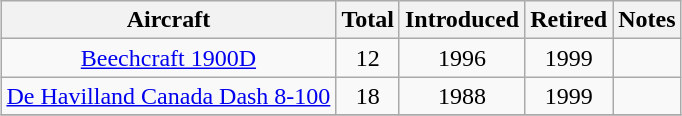<table class="wikitable" style="margin:0.5em auto; text-align:center">
<tr>
<th>Aircraft</th>
<th>Total</th>
<th>Introduced</th>
<th>Retired</th>
<th>Notes</th>
</tr>
<tr>
<td><a href='#'>Beechcraft 1900D</a></td>
<td>12</td>
<td>1996</td>
<td>1999</td>
<td></td>
</tr>
<tr>
<td><a href='#'>De Havilland Canada Dash 8-100</a></td>
<td>18</td>
<td>1988</td>
<td>1999</td>
<td></td>
</tr>
<tr>
</tr>
</table>
